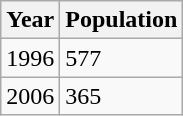<table class="wikitable">
<tr>
<th>Year</th>
<th>Population</th>
</tr>
<tr>
<td>1996</td>
<td>577</td>
</tr>
<tr>
<td>2006</td>
<td>365</td>
</tr>
</table>
